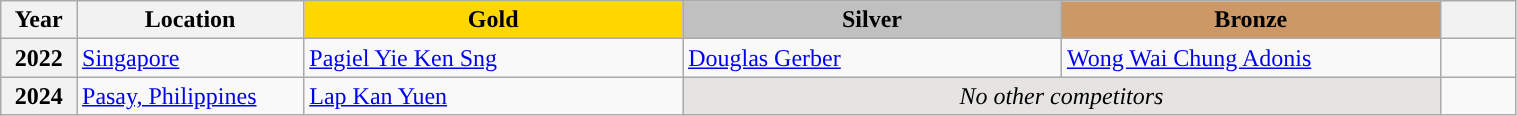<table class="wikitable unsortable" style="text-align:left; width:80%;">
<tr>
<th scope="col" style="text-align:center; width:5%;">Year</th>
<th scope="col" style="text-align:center; width:15%;">Location</th>
<td scope="col" style="text-align:center; width:25%; background:gold"><strong>Gold</strong></td>
<td scope="col" style="text-align:center; width:25%; background:silver"><strong>Silver</strong></td>
<td scope="col" style="text-align:center; width:25%; background:#c96"><strong>Bronze</strong></td>
<th scope="col" style="text-align:center; width:5%;"></th>
</tr>
<tr>
<th scope="row">2022</th>
<td><a href='#'>Singapore</a></td>
<td> <a href='#'>Pagiel Yie Ken Sng</a></td>
<td> <a href='#'>Douglas Gerber</a></td>
<td> <a href='#'>Wong Wai Chung Adonis</a></td>
<td></td>
</tr>
<tr>
<th scope="row">2024</th>
<td><a href='#'>Pasay, Philippines</a></td>
<td> <a href='#'>Lap Kan Yuen</a></td>
<td colspan="2" align="center" bgcolor="e5e4e2"><em>No other competitors</em></td>
<td></td>
</tr>
</table>
